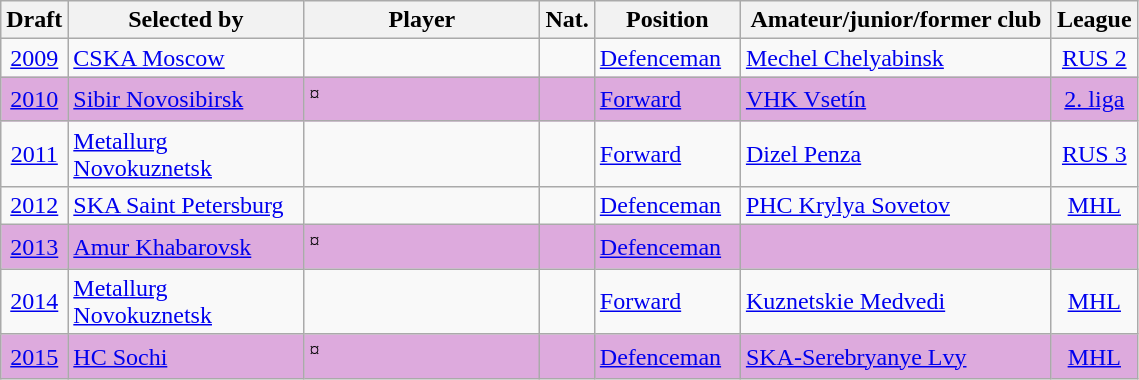<table class="wikitable sortable">
<tr>
<th>Draft</th>
<th width=150px>Selected by</th>
<th width=150px>Player</th>
<th>Nat.</th>
<th width=90px>Position</th>
<th width=200px>Amateur/junior/former club</th>
<th>League</th>
</tr>
<tr>
<td align=center><a href='#'>2009</a></td>
<td><a href='#'>CSKA Moscow</a></td>
<td></td>
<td></td>
<td><a href='#'>Defenceman</a></td>
<td><a href='#'>Mechel Chelyabinsk</a></td>
<td align=center><a href='#'>RUS 2</a></td>
</tr>
<tr bgcolor="#ddaadd">
<td align=center><a href='#'>2010</a></td>
<td><a href='#'>Sibir Novosibirsk</a></td>
<td> <sup>¤</sup></td>
<td></td>
<td><a href='#'>Forward</a></td>
<td><a href='#'>VHK Vsetín</a></td>
<td align=center><a href='#'>2. liga</a></td>
</tr>
<tr>
<td align=center><a href='#'>2011</a></td>
<td><a href='#'>Metallurg Novokuznetsk</a></td>
<td></td>
<td></td>
<td><a href='#'>Forward</a></td>
<td><a href='#'>Dizel Penza</a></td>
<td align=center><a href='#'>RUS 3</a></td>
</tr>
<tr>
<td align=center><a href='#'>2012</a></td>
<td><a href='#'>SKA Saint Petersburg</a></td>
<td></td>
<td></td>
<td><a href='#'>Defenceman</a></td>
<td><a href='#'>PHC Krylya Sovetov</a></td>
<td align=center><a href='#'>MHL</a></td>
</tr>
<tr bgcolor="#ddaadd">
<td align=center><a href='#'>2013</a></td>
<td><a href='#'>Amur Khabarovsk</a></td>
<td> <sup>¤</sup></td>
<td></td>
<td><a href='#'>Defenceman</a></td>
<td></td>
<td align=center></td>
</tr>
<tr>
<td align=center><a href='#'>2014</a></td>
<td><a href='#'>Metallurg Novokuznetsk</a></td>
<td></td>
<td></td>
<td><a href='#'>Forward</a></td>
<td><a href='#'>Kuznetskie Medvedi</a></td>
<td align=center><a href='#'>MHL</a></td>
</tr>
<tr bgcolor="#ddaadd">
<td align=center><a href='#'>2015</a></td>
<td><a href='#'>HC Sochi</a></td>
<td> <sup>¤</sup></td>
<td></td>
<td><a href='#'>Defenceman</a></td>
<td><a href='#'>SKA-Serebryanye Lvy</a></td>
<td align=center><a href='#'>MHL</a></td>
</tr>
</table>
